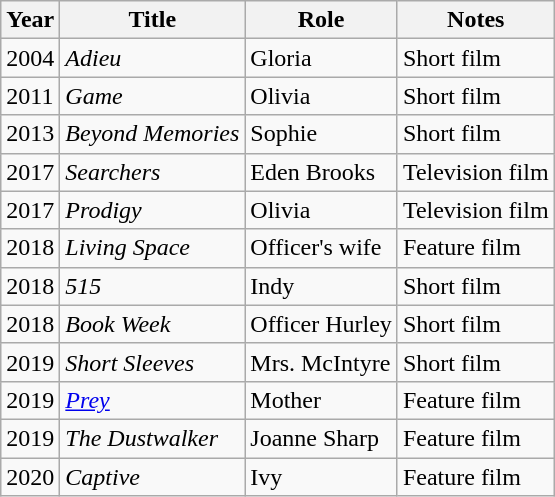<table class="wikitable sortable">
<tr>
<th>Year</th>
<th>Title</th>
<th>Role</th>
<th>Notes</th>
</tr>
<tr>
<td>2004</td>
<td><em>Adieu</em></td>
<td>Gloria</td>
<td>Short film</td>
</tr>
<tr>
<td>2011</td>
<td><em>Game</em></td>
<td>Olivia</td>
<td>Short film</td>
</tr>
<tr>
<td>2013</td>
<td><em>Beyond Memories</em></td>
<td>Sophie</td>
<td>Short film</td>
</tr>
<tr>
<td>2017</td>
<td><em>Searchers</em></td>
<td>Eden Brooks</td>
<td>Television film</td>
</tr>
<tr>
<td>2017</td>
<td><em>Prodigy</em></td>
<td>Olivia</td>
<td>Television film</td>
</tr>
<tr>
<td>2018</td>
<td><em>Living Space</em></td>
<td>Officer's wife</td>
<td>Feature film</td>
</tr>
<tr>
<td>2018</td>
<td><em>515</em></td>
<td>Indy</td>
<td>Short film</td>
</tr>
<tr>
<td>2018</td>
<td><em>Book Week</em></td>
<td>Officer Hurley</td>
<td>Short film</td>
</tr>
<tr>
<td>2019</td>
<td><em>Short Sleeves</em></td>
<td>Mrs. McIntyre</td>
<td>Short film</td>
</tr>
<tr>
<td>2019</td>
<td><em><a href='#'>Prey</a></em></td>
<td>Mother</td>
<td>Feature film</td>
</tr>
<tr>
<td>2019</td>
<td><em>The Dustwalker</em></td>
<td>Joanne Sharp</td>
<td>Feature film</td>
</tr>
<tr>
<td>2020</td>
<td><em>Captive</em></td>
<td>Ivy</td>
<td>Feature film</td>
</tr>
</table>
